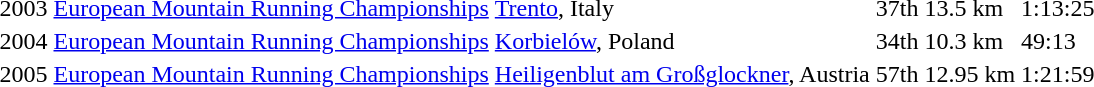<table>
<tr>
<td>2003</td>
<td><a href='#'>European Mountain Running Championships</a></td>
<td><a href='#'>Trento</a>, Italy</td>
<td>37th</td>
<td>13.5 km</td>
<td>1:13:25</td>
</tr>
<tr>
<td>2004</td>
<td><a href='#'>European Mountain Running Championships</a></td>
<td><a href='#'>Korbielów</a>, Poland</td>
<td>34th</td>
<td>10.3 km</td>
<td>49:13</td>
</tr>
<tr>
<td>2005</td>
<td><a href='#'>European Mountain Running Championships</a></td>
<td><a href='#'>Heiligenblut am Großglockner</a>, Austria</td>
<td>57th</td>
<td>12.95 km</td>
<td>1:21:59</td>
</tr>
</table>
